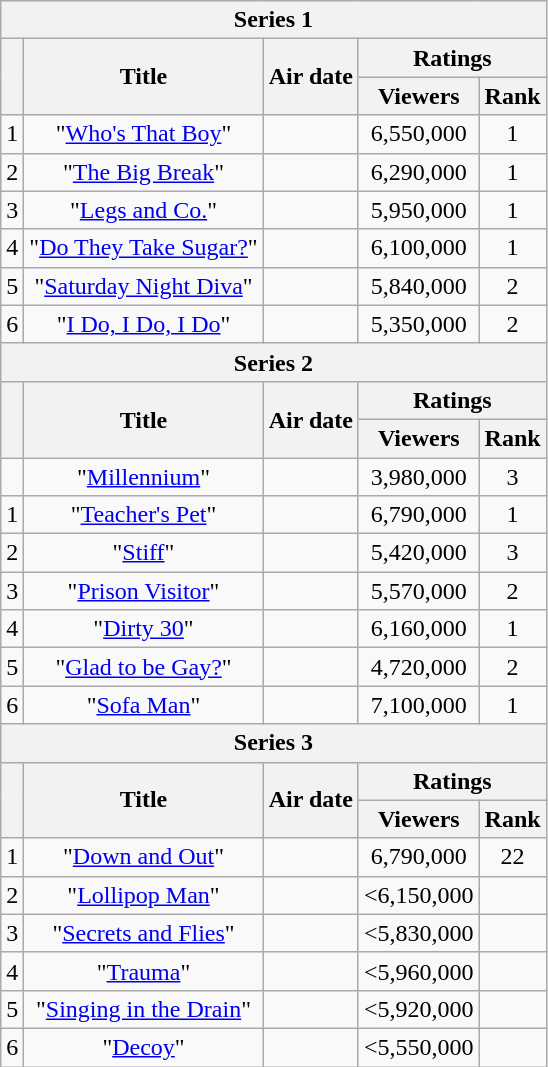<table class="wikitable" style="text-align:center">
<tr>
<th colspan="5">Series 1</th>
</tr>
<tr>
<th rowspan="2"></th>
<th rowspan="2">Title</th>
<th rowspan="2">Air date</th>
<th colspan="2">Ratings</th>
</tr>
<tr>
<th>Viewers</th>
<th>Rank</th>
</tr>
<tr>
<td>1</td>
<td>"<a href='#'>Who's That Boy</a>"</td>
<td></td>
<td>6,550,000</td>
<td>1</td>
</tr>
<tr>
<td>2</td>
<td>"<a href='#'>The Big Break</a>"</td>
<td></td>
<td>6,290,000</td>
<td>1</td>
</tr>
<tr>
<td>3</td>
<td>"<a href='#'>Legs and Co.</a>"</td>
<td></td>
<td>5,950,000</td>
<td>1</td>
</tr>
<tr>
<td>4</td>
<td>"<a href='#'>Do They Take Sugar?</a>"</td>
<td></td>
<td>6,100,000</td>
<td>1</td>
</tr>
<tr>
<td>5</td>
<td>"<a href='#'>Saturday Night Diva</a>"</td>
<td></td>
<td>5,840,000</td>
<td>2</td>
</tr>
<tr>
<td>6</td>
<td>"<a href='#'>I Do, I Do, I Do</a>"</td>
<td></td>
<td>5,350,000</td>
<td>2</td>
</tr>
<tr>
<th colspan="5">Series 2</th>
</tr>
<tr>
<th rowspan="2"></th>
<th rowspan="2">Title</th>
<th rowspan="2">Air date</th>
<th colspan="2">Ratings</th>
</tr>
<tr>
<th>Viewers</th>
<th>Rank</th>
</tr>
<tr>
<td></td>
<td>"<a href='#'>Millennium</a>"</td>
<td></td>
<td>3,980,000</td>
<td>3</td>
</tr>
<tr>
<td>1</td>
<td>"<a href='#'>Teacher's Pet</a>"</td>
<td></td>
<td>6,790,000</td>
<td>1</td>
</tr>
<tr>
<td>2</td>
<td>"<a href='#'>Stiff</a>"</td>
<td></td>
<td>5,420,000</td>
<td>3</td>
</tr>
<tr>
<td>3</td>
<td>"<a href='#'>Prison Visitor</a>"</td>
<td></td>
<td>5,570,000</td>
<td>2</td>
</tr>
<tr>
<td>4</td>
<td>"<a href='#'>Dirty 30</a>"</td>
<td></td>
<td>6,160,000</td>
<td>1</td>
</tr>
<tr>
<td>5</td>
<td>"<a href='#'>Glad to be Gay?</a>"</td>
<td></td>
<td>4,720,000</td>
<td>2</td>
</tr>
<tr>
<td>6</td>
<td>"<a href='#'>Sofa Man</a>"</td>
<td></td>
<td>7,100,000</td>
<td>1</td>
</tr>
<tr>
<th colspan="5">Series 3</th>
</tr>
<tr>
<th rowspan="2"></th>
<th rowspan="2">Title</th>
<th rowspan="2">Air date</th>
<th colspan="2">Ratings</th>
</tr>
<tr>
<th>Viewers</th>
<th>Rank</th>
</tr>
<tr>
<td>1</td>
<td>"<a href='#'>Down and Out</a>"</td>
<td></td>
<td>6,790,000</td>
<td>22</td>
</tr>
<tr>
<td>2</td>
<td>"<a href='#'>Lollipop Man</a>"</td>
<td></td>
<td><6,150,000</td>
<td></td>
</tr>
<tr>
<td>3</td>
<td>"<a href='#'>Secrets and Flies</a>"</td>
<td></td>
<td><5,830,000</td>
<td></td>
</tr>
<tr>
<td>4</td>
<td>"<a href='#'>Trauma</a>"</td>
<td></td>
<td><5,960,000</td>
<td></td>
</tr>
<tr>
<td>5</td>
<td>"<a href='#'>Singing in the Drain</a>"</td>
<td></td>
<td><5,920,000</td>
<td></td>
</tr>
<tr>
<td>6</td>
<td>"<a href='#'>Decoy</a>"</td>
<td></td>
<td><5,550,000</td>
<td></td>
</tr>
</table>
